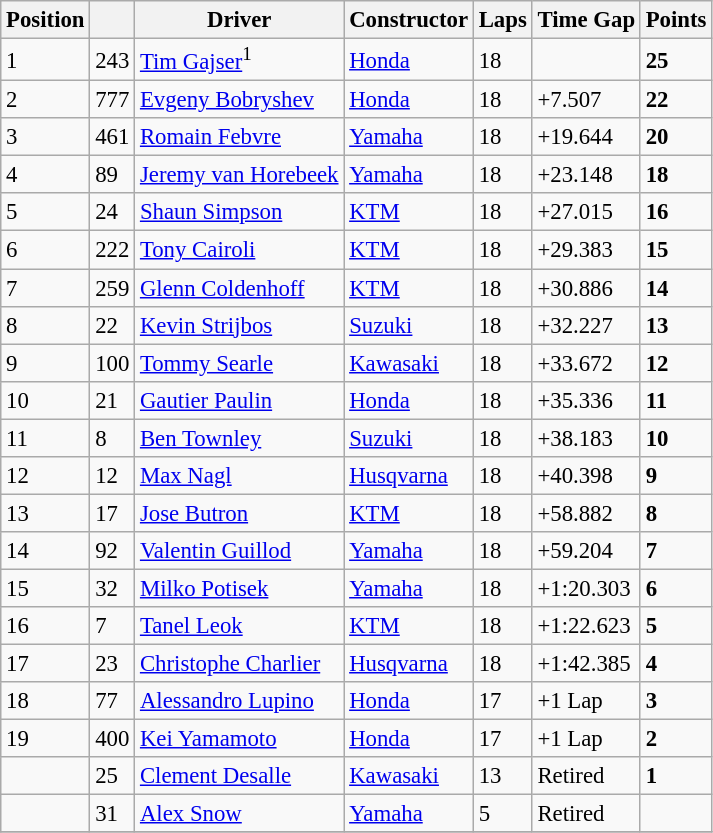<table class="wikitable" style="font-size:95%;">
<tr>
<th>Position</th>
<th></th>
<th>Driver</th>
<th>Constructor</th>
<th>Laps</th>
<th>Time Gap</th>
<th>Points</th>
</tr>
<tr>
<td>1</td>
<td>243</td>
<td> <a href='#'>Tim Gajser</a><sup>1</sup></td>
<td><a href='#'>Honda</a></td>
<td>18</td>
<td></td>
<td><strong>25</strong></td>
</tr>
<tr>
<td>2</td>
<td>777</td>
<td> <a href='#'>Evgeny Bobryshev</a></td>
<td><a href='#'>Honda</a></td>
<td>18</td>
<td>+7.507</td>
<td><strong>22</strong></td>
</tr>
<tr>
<td>3</td>
<td>461</td>
<td> <a href='#'>Romain Febvre</a></td>
<td><a href='#'>Yamaha</a></td>
<td>18</td>
<td>+19.644</td>
<td><strong>20</strong></td>
</tr>
<tr>
<td>4</td>
<td>89</td>
<td> <a href='#'>Jeremy van Horebeek</a></td>
<td><a href='#'>Yamaha</a></td>
<td>18</td>
<td>+23.148</td>
<td><strong>18</strong></td>
</tr>
<tr>
<td>5</td>
<td>24</td>
<td> <a href='#'>Shaun Simpson</a></td>
<td><a href='#'>KTM</a></td>
<td>18</td>
<td>+27.015</td>
<td><strong>16</strong></td>
</tr>
<tr>
<td>6</td>
<td>222</td>
<td> <a href='#'>Tony Cairoli</a></td>
<td><a href='#'>KTM</a></td>
<td>18</td>
<td>+29.383</td>
<td><strong>15</strong></td>
</tr>
<tr>
<td>7</td>
<td>259</td>
<td> <a href='#'>Glenn Coldenhoff</a></td>
<td><a href='#'>KTM</a></td>
<td>18</td>
<td>+30.886</td>
<td><strong>14</strong></td>
</tr>
<tr>
<td>8</td>
<td>22</td>
<td> <a href='#'>Kevin Strijbos</a></td>
<td><a href='#'>Suzuki</a></td>
<td>18</td>
<td>+32.227</td>
<td><strong>13</strong></td>
</tr>
<tr>
<td>9</td>
<td>100</td>
<td> <a href='#'>Tommy Searle</a></td>
<td><a href='#'>Kawasaki</a></td>
<td>18</td>
<td>+33.672</td>
<td><strong>12</strong></td>
</tr>
<tr>
<td>10</td>
<td>21</td>
<td> <a href='#'>Gautier Paulin</a></td>
<td><a href='#'>Honda</a></td>
<td>18</td>
<td>+35.336</td>
<td><strong>11</strong></td>
</tr>
<tr>
<td>11</td>
<td>8</td>
<td> <a href='#'>Ben Townley</a></td>
<td><a href='#'>Suzuki</a></td>
<td>18</td>
<td>+38.183</td>
<td><strong>10</strong></td>
</tr>
<tr>
<td>12</td>
<td>12</td>
<td> <a href='#'>Max Nagl</a></td>
<td><a href='#'>Husqvarna</a></td>
<td>18</td>
<td>+40.398</td>
<td><strong>9</strong></td>
</tr>
<tr>
<td>13</td>
<td>17</td>
<td> <a href='#'>Jose Butron</a></td>
<td><a href='#'>KTM</a></td>
<td>18</td>
<td>+58.882</td>
<td><strong>8</strong></td>
</tr>
<tr>
<td>14</td>
<td>92</td>
<td> <a href='#'>Valentin Guillod</a></td>
<td><a href='#'>Yamaha</a></td>
<td>18</td>
<td>+59.204</td>
<td><strong>7</strong></td>
</tr>
<tr>
<td>15</td>
<td>32</td>
<td> <a href='#'>Milko Potisek</a></td>
<td><a href='#'>Yamaha</a></td>
<td>18</td>
<td>+1:20.303</td>
<td><strong>6</strong></td>
</tr>
<tr>
<td>16</td>
<td>7</td>
<td> <a href='#'>Tanel Leok</a></td>
<td><a href='#'>KTM</a></td>
<td>18</td>
<td>+1:22.623</td>
<td><strong>5</strong></td>
</tr>
<tr>
<td>17</td>
<td>23</td>
<td> <a href='#'>Christophe Charlier</a></td>
<td><a href='#'>Husqvarna</a></td>
<td>18</td>
<td>+1:42.385</td>
<td><strong>4</strong></td>
</tr>
<tr>
<td>18</td>
<td>77</td>
<td> <a href='#'>Alessandro Lupino</a></td>
<td><a href='#'>Honda</a></td>
<td>17</td>
<td>+1 Lap</td>
<td><strong>3</strong></td>
</tr>
<tr>
<td>19</td>
<td>400</td>
<td> <a href='#'>Kei Yamamoto</a></td>
<td><a href='#'>Honda</a></td>
<td>17</td>
<td>+1 Lap</td>
<td><strong>2</strong></td>
</tr>
<tr>
<td></td>
<td>25</td>
<td> <a href='#'>Clement Desalle</a></td>
<td><a href='#'>Kawasaki</a></td>
<td>13</td>
<td>Retired</td>
<td><strong>1</strong></td>
</tr>
<tr>
<td></td>
<td>31</td>
<td> <a href='#'>Alex Snow</a></td>
<td><a href='#'>Yamaha</a></td>
<td>5</td>
<td>Retired</td>
<td></td>
</tr>
<tr>
</tr>
</table>
